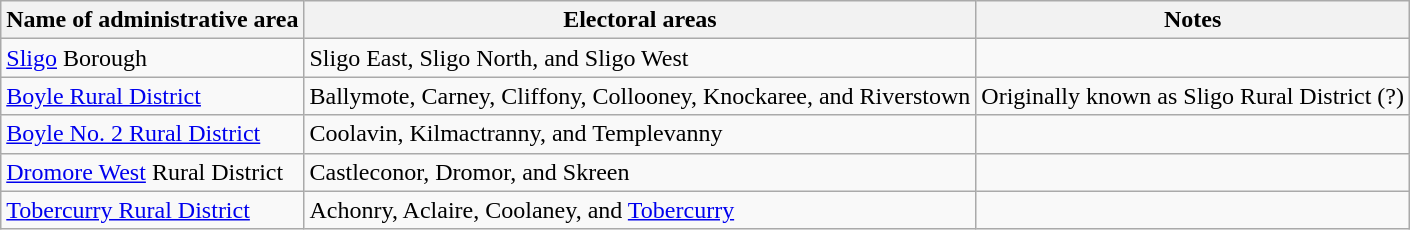<table class="wikitable">
<tr>
<th>Name of administrative area</th>
<th>Electoral areas</th>
<th>Notes</th>
</tr>
<tr>
<td><a href='#'>Sligo</a> Borough</td>
<td>Sligo East, Sligo North, and Sligo West</td>
<td></td>
</tr>
<tr>
<td><a href='#'>Boyle Rural District</a></td>
<td>Ballymote, Carney, Cliffony, Collooney, Knockaree, and Riverstown</td>
<td>Originally known as Sligo Rural District (?)</td>
</tr>
<tr>
<td><a href='#'>Boyle No. 2 Rural District</a></td>
<td>Coolavin, Kilmactranny, and Templevanny</td>
<td></td>
</tr>
<tr>
<td><a href='#'>Dromore West</a> Rural District</td>
<td>Castleconor, Dromor, and Skreen</td>
<td></td>
</tr>
<tr>
<td><a href='#'>Tobercurry Rural District</a></td>
<td>Achonry, Aclaire, Coolaney, and <a href='#'>Tobercurry</a></td>
<td></td>
</tr>
</table>
